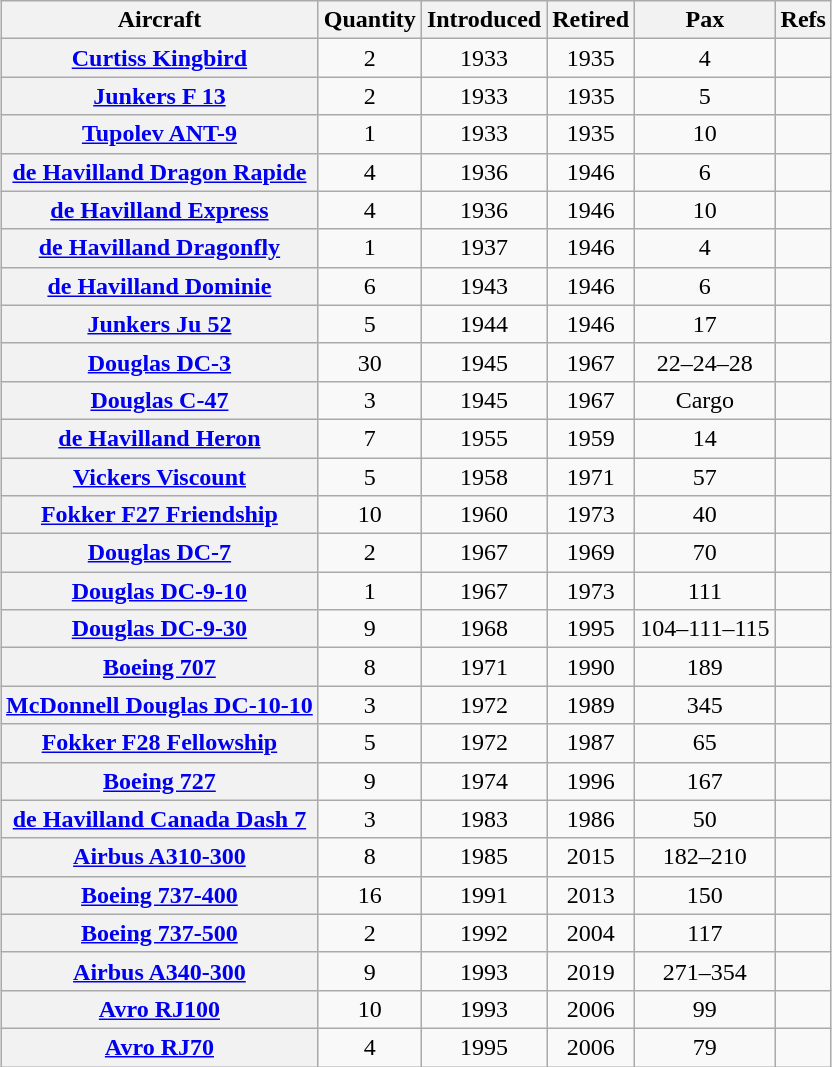<table class="wikitable plainrowheaders" style="border-collapse:collapse;text-align:center;margin:auto;">
<tr>
<th scope="col">Aircraft</th>
<th scope="col">Quantity</th>
<th scope="col">Introduced</th>
<th scope="col">Retired</th>
<th scope="col"><abbr>Pax</abbr></th>
<th scope="col"><abbr>Refs</abbr></th>
</tr>
<tr>
<th scope="row"><a href='#'>Curtiss Kingbird</a></th>
<td>2</td>
<td>1933</td>
<td>1935</td>
<td>4</td>
<td></td>
</tr>
<tr>
<th scope="row"><a href='#'>Junkers F 13</a></th>
<td>2</td>
<td>1933</td>
<td>1935</td>
<td>5</td>
<td></td>
</tr>
<tr>
<th scope="row"><a href='#'>Tupolev ANT-9</a></th>
<td>1</td>
<td>1933</td>
<td>1935</td>
<td>10</td>
<td></td>
</tr>
<tr>
<th scope="row"><a href='#'>de Havilland Dragon Rapide</a></th>
<td>4</td>
<td>1936</td>
<td>1946</td>
<td>6</td>
<td></td>
</tr>
<tr>
<th scope="row"><a href='#'>de Havilland Express</a></th>
<td>4</td>
<td>1936</td>
<td>1946</td>
<td>10</td>
<td></td>
</tr>
<tr>
<th scope="row"><a href='#'>de Havilland Dragonfly</a></th>
<td>1</td>
<td>1937</td>
<td>1946</td>
<td>4</td>
<td></td>
</tr>
<tr>
<th scope="row"><a href='#'>de Havilland Dominie</a></th>
<td>6</td>
<td>1943</td>
<td>1946</td>
<td>6</td>
<td></td>
</tr>
<tr>
<th scope="row"><a href='#'>Junkers Ju 52</a></th>
<td>5</td>
<td>1944</td>
<td>1946</td>
<td>17</td>
<td></td>
</tr>
<tr>
<th scope="row"><a href='#'>Douglas DC-3</a></th>
<td>30</td>
<td>1945</td>
<td>1967</td>
<td>22–24–28</td>
<td></td>
</tr>
<tr>
<th scope="row"><a href='#'>Douglas C-47</a></th>
<td>3</td>
<td>1945</td>
<td>1967</td>
<td>Cargo</td>
<td></td>
</tr>
<tr>
<th scope="row"><a href='#'>de Havilland Heron</a></th>
<td>7</td>
<td>1955</td>
<td>1959</td>
<td>14</td>
<td></td>
</tr>
<tr>
<th scope="row"><a href='#'>Vickers Viscount</a></th>
<td>5</td>
<td>1958</td>
<td>1971</td>
<td>57</td>
<td></td>
</tr>
<tr>
<th scope="row"><a href='#'>Fokker F27 Friendship</a></th>
<td>10</td>
<td>1960</td>
<td>1973</td>
<td>40</td>
<td></td>
</tr>
<tr>
<th scope="row"><a href='#'>Douglas DC-7</a></th>
<td>2</td>
<td>1967</td>
<td>1969</td>
<td>70</td>
<td></td>
</tr>
<tr>
<th scope="row"><a href='#'>Douglas DC-9-10</a></th>
<td>1</td>
<td>1967</td>
<td>1973</td>
<td>111</td>
<td></td>
</tr>
<tr>
<th scope="row"><a href='#'>Douglas DC-9-30</a></th>
<td>9</td>
<td>1968</td>
<td>1995</td>
<td>104–111–115</td>
<td></td>
</tr>
<tr>
<th scope="row"><a href='#'>Boeing 707</a></th>
<td>8</td>
<td>1971</td>
<td>1990</td>
<td>189</td>
<td></td>
</tr>
<tr>
<th scope="row"><a href='#'>McDonnell Douglas DC-10-10</a></th>
<td>3</td>
<td>1972</td>
<td>1989</td>
<td>345</td>
<td></td>
</tr>
<tr>
<th scope="row"><a href='#'>Fokker F28 Fellowship</a></th>
<td>5</td>
<td>1972</td>
<td>1987</td>
<td>65</td>
<td></td>
</tr>
<tr>
<th scope="row"><a href='#'>Boeing 727</a></th>
<td>9</td>
<td>1974</td>
<td>1996</td>
<td>167</td>
<td></td>
</tr>
<tr>
<th scope="row"><a href='#'>de Havilland Canada Dash 7</a></th>
<td>3</td>
<td>1983</td>
<td>1986</td>
<td>50</td>
<td></td>
</tr>
<tr>
<th scope="row"><a href='#'>Airbus A310-300</a></th>
<td>8</td>
<td>1985</td>
<td>2015</td>
<td>182–210</td>
<td></td>
</tr>
<tr>
<th scope="row"><a href='#'>Boeing 737-400</a></th>
<td>16</td>
<td>1991</td>
<td>2013</td>
<td>150</td>
<td></td>
</tr>
<tr>
<th scope="row"><a href='#'>Boeing 737-500</a></th>
<td>2</td>
<td>1992</td>
<td>2004</td>
<td>117</td>
<td></td>
</tr>
<tr>
<th scope="row"><a href='#'>Airbus A340-300</a></th>
<td>9</td>
<td>1993</td>
<td>2019</td>
<td>271–354</td>
<td></td>
</tr>
<tr>
<th scope="row"><a href='#'>Avro RJ100</a></th>
<td>10</td>
<td>1993</td>
<td>2006</td>
<td>99</td>
<td></td>
</tr>
<tr>
<th scope="row"><a href='#'>Avro RJ70</a></th>
<td>4</td>
<td>1995</td>
<td>2006</td>
<td>79</td>
<td></td>
</tr>
</table>
